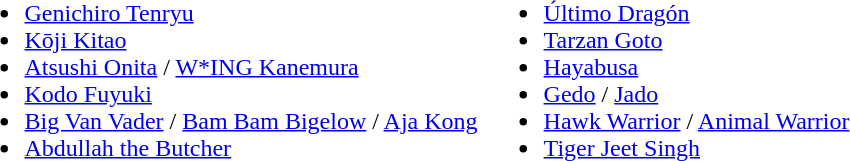<table border="0">
<tr>
<td valign="top"><br><ul><li><a href='#'>Genichiro Tenryu</a></li><li><a href='#'>Kōji Kitao</a></li><li><a href='#'>Atsushi Onita</a> / <a href='#'>W*ING Kanemura</a></li><li><a href='#'>Kodo Fuyuki</a></li><li><a href='#'>Big Van Vader</a> / <a href='#'>Bam Bam Bigelow</a> / <a href='#'>Aja Kong</a></li><li><a href='#'>Abdullah the Butcher</a></li></ul></td>
<td valign="top"><br><ul><li><a href='#'>Último Dragón</a></li><li><a href='#'>Tarzan Goto</a></li><li><a href='#'>Hayabusa</a></li><li><a href='#'>Gedo</a> / <a href='#'>Jado</a></li><li><a href='#'>Hawk Warrior</a> / <a href='#'>Animal Warrior</a></li><li><a href='#'>Tiger Jeet Singh</a></li></ul></td>
</tr>
</table>
